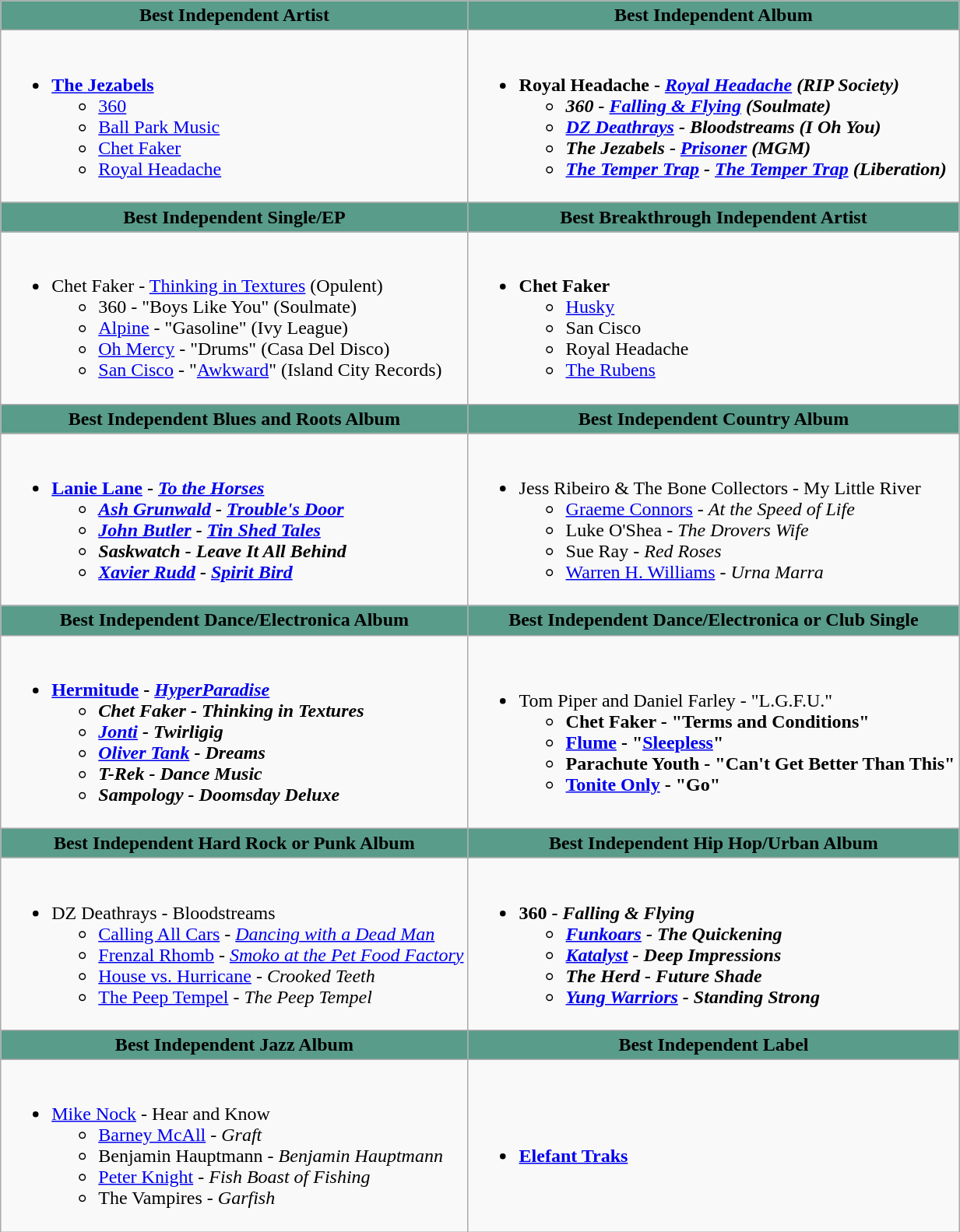<table class=wikitable style="width="150%">
<tr>
<th ! style="background:#589C89; width=;"50%">Best Independent Artist</th>
<th ! style="background:#589C89; width=;"50%">Best Independent Album</th>
</tr>
<tr>
<td><br><ul><li><strong><a href='#'>The Jezabels</a></strong><ul><li><a href='#'>360</a></li><li><a href='#'>Ball Park Music</a></li><li><a href='#'>Chet Faker</a></li><li><a href='#'>Royal Headache</a></li></ul></li></ul></td>
<td><br><ul><li><strong>Royal Headache - <em><a href='#'>Royal Headache</a><strong><em> (RIP Society)<ul><li>360 - </em><a href='#'>Falling & Flying</a><em> (Soulmate)</li><li><a href='#'>DZ Deathrays</a> - </em>Bloodstreams<em> (I Oh You)</li><li>The Jezabels - </em><a href='#'>Prisoner</a><em> (MGM)</li><li><a href='#'>The Temper Trap</a> - </em><a href='#'>The Temper Trap</a><em> (Liberation)</li></ul></li></ul></td>
</tr>
<tr>
<th ! style="background:#589C89; width=;"50%">Best Independent Single/EP</th>
<th ! style="background:#589C89; width=;"50%">Best Breakthrough Independent Artist</th>
</tr>
<tr>
<td><br><ul><li></strong>Chet Faker - </em><a href='#'>Thinking in Textures</a></em></strong> (Opulent)<ul><li>360 - "Boys Like You" (Soulmate)</li><li><a href='#'>Alpine</a> - "Gasoline" (Ivy League)</li><li><a href='#'>Oh Mercy</a> - "Drums" (Casa Del Disco)</li><li><a href='#'>San Cisco</a> - "<a href='#'>Awkward</a>" (Island City Records)</li></ul></li></ul></td>
<td><br><ul><li><strong>Chet Faker</strong><ul><li><a href='#'>Husky</a></li><li>San Cisco</li><li>Royal Headache</li><li><a href='#'>The Rubens</a></li></ul></li></ul></td>
</tr>
<tr>
<th ! style="background:#589C89; width=;"50%">Best Independent Blues and Roots Album</th>
<th ! style="background:#589C89; width=;"50%">Best Independent Country Album</th>
</tr>
<tr>
<td><br><ul><li><strong><a href='#'>Lanie Lane</a> - <em><a href='#'>To the Horses</a><strong><em><ul><li><a href='#'>Ash Grunwald</a> - </em><a href='#'>Trouble's Door</a><em></li><li><a href='#'>John Butler</a> - </em><a href='#'>Tin Shed Tales</a><em></li><li>Saskwatch - </em>Leave It All Behind<em></li><li><a href='#'>Xavier Rudd</a> - </em><a href='#'>Spirit Bird</a><em></li></ul></li></ul></td>
<td><br><ul><li></strong>Jess Ribeiro & The Bone Collectors - </em>My Little River</em></strong><ul><li><a href='#'>Graeme Connors</a> - <em>At the Speed of Life</em></li><li>Luke O'Shea - <em>The Drovers Wife</em></li><li>Sue Ray - <em>Red Roses</em></li><li><a href='#'>Warren H. Williams</a> - <em>Urna Marra</em></li></ul></li></ul></td>
</tr>
<tr>
<th ! style="background:#589C89; width=;"50%">Best Independent Dance/Electronica Album</th>
<th ! style="background:#589C89; width=;"50%">Best Independent Dance/Electronica or Club Single</th>
</tr>
<tr>
<td><br><ul><li><strong><a href='#'>Hermitude</a> - <em><a href='#'>HyperParadise</a><strong><em><ul><li>Chet Faker - </em>Thinking in Textures<em></li><li><a href='#'>Jonti</a> - </em>Twirligig<em></li><li><a href='#'>Oliver Tank</a> - </em>Dreams<em></li><li>T-Rek - </em>Dance Music<em></li><li>Sampology - </em>Doomsday Deluxe<em></li></ul></li></ul></td>
<td><br><ul><li></strong>Tom Piper and Daniel Farley - "L.G.F.U."<strong><ul><li>Chet Faker - "Terms and Conditions"</li><li><a href='#'>Flume</a> - "<a href='#'>Sleepless</a>"</li><li>Parachute Youth - "Can't Get Better Than This"</li><li><a href='#'>Tonite Only</a> - "Go"</li></ul></li></ul></td>
</tr>
<tr>
<th ! style="background:#589C89; width=;"50%">Best Independent Hard Rock or Punk Album</th>
<th ! style="background:#589C89; width=;"50%">Best Independent Hip Hop/Urban Album</th>
</tr>
<tr>
<td><br><ul><li></strong>DZ Deathrays - </em>Bloodstreams</em></strong><ul><li><a href='#'>Calling All Cars</a> - <em><a href='#'>Dancing with a Dead Man</a></em></li><li><a href='#'>Frenzal Rhomb</a> - <em><a href='#'>Smoko at the Pet Food Factory</a></em></li><li><a href='#'>House vs. Hurricane</a> - <em>Crooked Teeth</em></li><li><a href='#'>The Peep Tempel</a> - <em>The Peep Tempel</em></li></ul></li></ul></td>
<td><br><ul><li><strong>360 - <em>Falling & Flying<strong><em><ul><li><a href='#'>Funkoars</a> - </em>The Quickening<em></li><li><a href='#'>Katalyst</a> - </em>Deep Impressions<em></li><li>The Herd - </em>Future Shade<em></li><li><a href='#'>Yung Warriors</a> - </em>Standing Strong<em></li></ul></li></ul></td>
</tr>
<tr>
<th ! style="background:#589C89; width=;"50%">Best Independent Jazz Album</th>
<th ! style="background:#589C89; width=;"50%">Best Independent Label</th>
</tr>
<tr>
<td><br><ul><li></strong><a href='#'>Mike Nock</a> - </em>Hear and Know</em></strong><ul><li><a href='#'>Barney McAll</a> - <em>Graft</em></li><li>Benjamin Hauptmann - <em>Benjamin Hauptmann</em></li><li><a href='#'>Peter Knight</a> - <em>Fish Boast of Fishing</em></li><li>The Vampires - <em>Garfish</em></li></ul></li></ul></td>
<td><br><ul><li><strong><a href='#'>Elefant Traks</a></strong></li></ul></td>
</tr>
</table>
